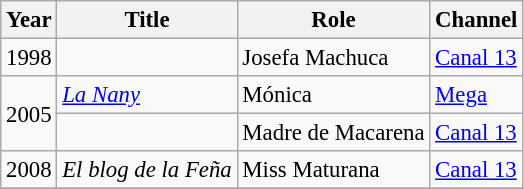<table class="wikitable" style="font-size: 95%;">
<tr>
<th>Year</th>
<th>Title</th>
<th>Role</th>
<th>Channel</th>
</tr>
<tr>
<td>1998</td>
<td><em></em></td>
<td>Josefa Machuca</td>
<td><a href='#'>Canal 13</a></td>
</tr>
<tr>
<td rowspan="2">2005</td>
<td><em><a href='#'>La Nany</a></em></td>
<td>Mónica</td>
<td><a href='#'>Mega</a></td>
</tr>
<tr>
<td><em></em></td>
<td>Madre de Macarena</td>
<td><a href='#'>Canal 13</a></td>
</tr>
<tr>
<td>2008</td>
<td><em>El blog de la Feña</em></td>
<td>Miss Maturana</td>
<td><a href='#'>Canal 13</a></td>
</tr>
<tr>
</tr>
</table>
